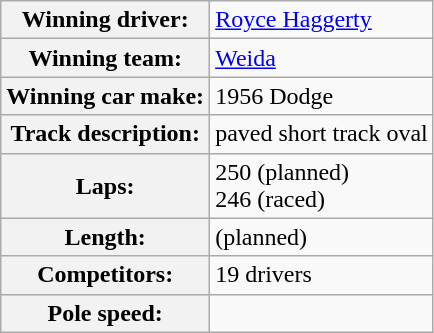<table class="wikitable" style=text-align:left>
<tr>
<th>Winning driver:</th>
<td><a href='#'>Royce Haggerty</a></td>
</tr>
<tr>
<th>Winning team:</th>
<td><a href='#'>Weida</a></td>
</tr>
<tr>
<th>Winning car make:</th>
<td>1956 Dodge</td>
</tr>
<tr>
<th>Track description:</th>
<td> paved short track oval</td>
</tr>
<tr>
<th>Laps:</th>
<td>250 (planned)<br>246 (raced)</td>
</tr>
<tr>
<th>Length:</th>
<td> (planned)<br></td>
</tr>
<tr>
<th>Competitors:</th>
<td>19 drivers</td>
</tr>
<tr>
<th>Pole speed:</th>
<td></td>
</tr>
</table>
